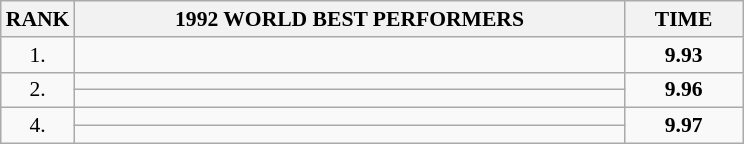<table class="wikitable" style="border-collapse: collapse; font-size: 90%;">
<tr>
<th>RANK</th>
<th align="center" style="width: 25em">1992 WORLD BEST PERFORMERS</th>
<th align="center" style="width: 5em">TIME</th>
</tr>
<tr>
<td align="center">1.</td>
<td></td>
<td align="center"><strong>9.93</strong></td>
</tr>
<tr>
<td rowspan=2 align="center">2.</td>
<td></td>
<td rowspan=2 align="center"><strong>9.96</strong></td>
</tr>
<tr>
<td></td>
</tr>
<tr>
<td rowspan=2 align="center">4.</td>
<td></td>
<td rowspan=2 align="center"><strong>9.97</strong></td>
</tr>
<tr>
<td></td>
</tr>
</table>
